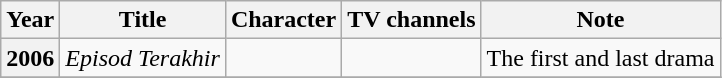<table class="wikitable">
<tr>
<th>Year</th>
<th>Title</th>
<th>Character</th>
<th>TV channels</th>
<th>Note</th>
</tr>
<tr>
<th>2006</th>
<td><em>Episod Terakhir</em></td>
<td></td>
<td></td>
<td>The first and last drama</td>
</tr>
<tr>
</tr>
</table>
